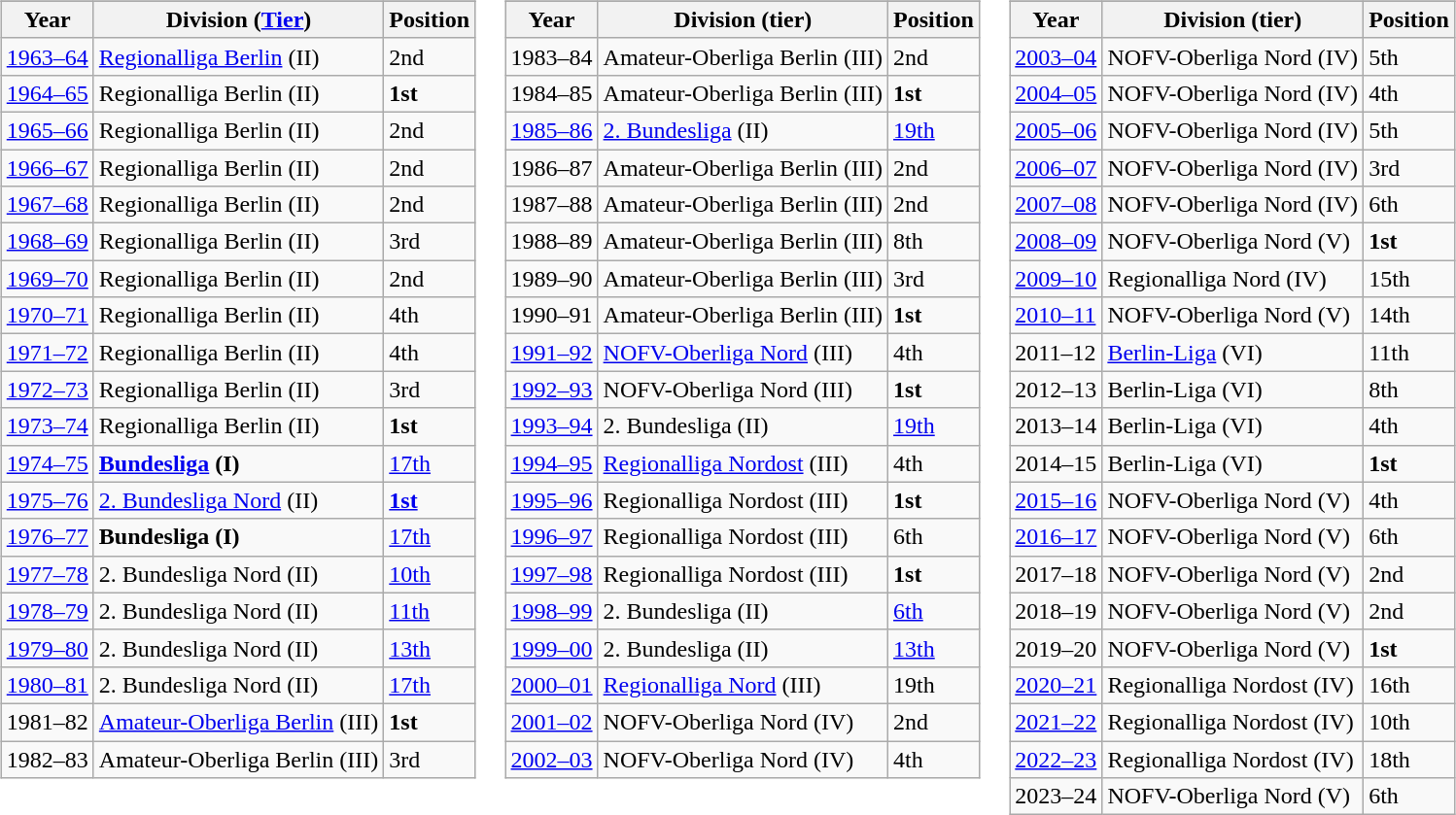<table>
<tr valign=top>
<td><br><table class="wikitable">
<tr align="center" style="background:#dfdfdf">
</tr>
<tr>
<th>Year</th>
<th>Division (<a href='#'>Tier</a>)</th>
<th>Position</th>
</tr>
<tr>
<td><a href='#'>1963–64</a></td>
<td><a href='#'>Regionalliga Berlin</a> (II)</td>
<td>2nd</td>
</tr>
<tr>
<td><a href='#'>1964–65</a></td>
<td>Regionalliga Berlin (II)</td>
<td><strong>1st</strong></td>
</tr>
<tr>
<td><a href='#'>1965–66</a></td>
<td>Regionalliga Berlin (II)</td>
<td>2nd</td>
</tr>
<tr>
<td><a href='#'>1966–67</a></td>
<td>Regionalliga Berlin (II)</td>
<td>2nd</td>
</tr>
<tr>
<td><a href='#'>1967–68</a></td>
<td>Regionalliga Berlin (II)</td>
<td>2nd</td>
</tr>
<tr>
<td><a href='#'>1968–69</a></td>
<td>Regionalliga Berlin (II)</td>
<td>3rd</td>
</tr>
<tr>
<td><a href='#'>1969–70</a></td>
<td>Regionalliga Berlin (II)</td>
<td>2nd</td>
</tr>
<tr>
<td><a href='#'>1970–71</a></td>
<td>Regionalliga Berlin (II)</td>
<td>4th</td>
</tr>
<tr>
<td><a href='#'>1971–72</a></td>
<td>Regionalliga Berlin (II)</td>
<td>4th</td>
</tr>
<tr>
<td><a href='#'>1972–73</a></td>
<td>Regionalliga Berlin (II)</td>
<td>3rd</td>
</tr>
<tr>
<td><a href='#'>1973–74</a></td>
<td>Regionalliga Berlin (II)</td>
<td> <strong>1st</strong></td>
</tr>
<tr>
<td><a href='#'>1974–75</a></td>
<td><strong><a href='#'>Bundesliga</a> (I)</strong></td>
<td> <a href='#'>17th</a></td>
</tr>
<tr>
<td><a href='#'>1975–76</a></td>
<td><a href='#'>2. Bundesliga Nord</a> (II)</td>
<td> <strong><a href='#'>1st</a></strong></td>
</tr>
<tr>
<td><a href='#'>1976–77</a></td>
<td><strong>Bundesliga (I)</strong></td>
<td> <a href='#'>17th</a></td>
</tr>
<tr>
<td><a href='#'>1977–78</a></td>
<td>2. Bundesliga Nord (II)</td>
<td><a href='#'>10th</a></td>
</tr>
<tr>
<td><a href='#'>1978–79</a></td>
<td>2. Bundesliga Nord (II)</td>
<td><a href='#'>11th</a></td>
</tr>
<tr>
<td><a href='#'>1979–80</a></td>
<td>2. Bundesliga Nord (II)</td>
<td><a href='#'>13th</a></td>
</tr>
<tr>
<td><a href='#'>1980–81</a></td>
<td>2. Bundesliga Nord (II)</td>
<td> <a href='#'>17th</a></td>
</tr>
<tr>
<td>1981–82</td>
<td><a href='#'>Amateur-Oberliga Berlin</a> (III)</td>
<td><strong>1st</strong></td>
</tr>
<tr>
<td>1982–83</td>
<td>Amateur-Oberliga Berlin (III)</td>
<td>3rd</td>
</tr>
</table>
</td>
<td><br><table class="wikitable">
<tr align="center" style="background:#dfdfdf">
</tr>
<tr>
<th>Year</th>
<th>Division (tier)</th>
<th>Position</th>
</tr>
<tr>
<td>1983–84</td>
<td>Amateur-Oberliga Berlin (III)</td>
<td>2nd</td>
</tr>
<tr>
<td>1984–85</td>
<td>Amateur-Oberliga Berlin (III)</td>
<td> <strong>1st</strong></td>
</tr>
<tr>
<td><a href='#'>1985–86</a></td>
<td><a href='#'>2. Bundesliga</a> (II)</td>
<td> <a href='#'>19th</a></td>
</tr>
<tr>
<td>1986–87</td>
<td>Amateur-Oberliga Berlin (III)</td>
<td>2nd</td>
</tr>
<tr>
<td>1987–88</td>
<td>Amateur-Oberliga Berlin (III)</td>
<td>2nd</td>
</tr>
<tr>
<td>1988–89</td>
<td>Amateur-Oberliga Berlin (III)</td>
<td>8th</td>
</tr>
<tr>
<td>1989–90</td>
<td>Amateur-Oberliga Berlin (III)</td>
<td>3rd</td>
</tr>
<tr>
<td>1990–91</td>
<td>Amateur-Oberliga Berlin (III)</td>
<td><strong>1st</strong></td>
</tr>
<tr>
<td><a href='#'>1991–92</a></td>
<td><a href='#'>NOFV-Oberliga Nord</a> (III)</td>
<td>4th</td>
</tr>
<tr>
<td><a href='#'>1992–93</a></td>
<td>NOFV-Oberliga Nord (III)</td>
<td> <strong>1st</strong></td>
</tr>
<tr>
<td><a href='#'>1993–94</a></td>
<td>2. Bundesliga (II)</td>
<td> <a href='#'>19th</a></td>
</tr>
<tr>
<td><a href='#'>1994–95</a></td>
<td><a href='#'>Regionalliga Nordost</a> (III)</td>
<td>4th</td>
</tr>
<tr>
<td><a href='#'>1995–96</a></td>
<td>Regionalliga Nordost (III)</td>
<td><strong>1st</strong></td>
</tr>
<tr>
<td><a href='#'>1996–97</a></td>
<td>Regionalliga Nordost (III)</td>
<td>6th</td>
</tr>
<tr>
<td><a href='#'>1997–98</a></td>
<td>Regionalliga Nordost (III)</td>
<td> <strong>1st</strong></td>
</tr>
<tr>
<td><a href='#'>1998–99</a></td>
<td>2. Bundesliga (II)</td>
<td><a href='#'>6th</a></td>
</tr>
<tr>
<td><a href='#'>1999–00</a></td>
<td>2. Bundesliga (II)</td>
<td> <a href='#'>13th</a></td>
</tr>
<tr>
<td><a href='#'>2000–01</a></td>
<td><a href='#'>Regionalliga Nord</a> (III)</td>
<td> 19th</td>
</tr>
<tr>
<td><a href='#'>2001–02</a></td>
<td>NOFV-Oberliga Nord (IV)</td>
<td>2nd</td>
</tr>
<tr>
<td><a href='#'>2002–03</a></td>
<td>NOFV-Oberliga Nord (IV)</td>
<td>4th</td>
</tr>
</table>
</td>
<td><br><table class="wikitable">
<tr align="center" style="background:#dfdfdf">
</tr>
<tr>
<th>Year</th>
<th>Division (tier)</th>
<th>Position</th>
</tr>
<tr>
<td><a href='#'>2003–04</a></td>
<td>NOFV-Oberliga Nord (IV)</td>
<td>5th</td>
</tr>
<tr>
<td><a href='#'>2004–05</a></td>
<td>NOFV-Oberliga Nord (IV)</td>
<td>4th</td>
</tr>
<tr>
<td><a href='#'>2005–06</a></td>
<td>NOFV-Oberliga Nord (IV)</td>
<td>5th</td>
</tr>
<tr>
<td><a href='#'>2006–07</a></td>
<td>NOFV-Oberliga Nord (IV)</td>
<td>3rd</td>
</tr>
<tr>
<td><a href='#'>2007–08</a></td>
<td>NOFV-Oberliga Nord (IV)</td>
<td>6th</td>
</tr>
<tr>
<td><a href='#'>2008–09</a></td>
<td>NOFV-Oberliga Nord (V)</td>
<td> <strong>1st</strong></td>
</tr>
<tr>
<td><a href='#'>2009–10</a></td>
<td>Regionalliga Nord (IV)</td>
<td> 15th</td>
</tr>
<tr>
<td><a href='#'>2010–11</a></td>
<td>NOFV-Oberliga Nord (V)</td>
<td> 14th</td>
</tr>
<tr>
<td>2011–12</td>
<td><a href='#'>Berlin-Liga</a> (VI)</td>
<td>11th</td>
</tr>
<tr>
<td>2012–13</td>
<td>Berlin-Liga (VI)</td>
<td>8th</td>
</tr>
<tr>
<td>2013–14</td>
<td>Berlin-Liga (VI)</td>
<td>4th</td>
</tr>
<tr>
<td>2014–15</td>
<td>Berlin-Liga (VI)</td>
<td> <strong>1st</strong></td>
</tr>
<tr>
<td><a href='#'>2015–16</a></td>
<td>NOFV-Oberliga Nord (V)</td>
<td>4th</td>
</tr>
<tr>
<td><a href='#'>2016–17</a></td>
<td>NOFV-Oberliga Nord (V)</td>
<td>6th</td>
</tr>
<tr>
<td>2017–18</td>
<td>NOFV-Oberliga Nord (V)</td>
<td>2nd</td>
</tr>
<tr>
<td>2018–19</td>
<td>NOFV-Oberliga Nord (V)</td>
<td>2nd</td>
</tr>
<tr>
<td>2019–20</td>
<td>NOFV-Oberliga Nord (V)</td>
<td> <strong>1st</strong></td>
</tr>
<tr>
<td><a href='#'>2020–21</a></td>
<td>Regionalliga Nordost (IV)</td>
<td>16th</td>
</tr>
<tr>
<td><a href='#'>2021–22</a></td>
<td>Regionalliga Nordost (IV)</td>
<td>10th</td>
</tr>
<tr>
<td><a href='#'>2022–23</a></td>
<td>Regionalliga Nordost (IV)</td>
<td> 18th</td>
</tr>
<tr>
<td>2023–24</td>
<td>NOFV-Oberliga Nord (V)</td>
<td>6th</td>
</tr>
</table>
</td>
</tr>
</table>
